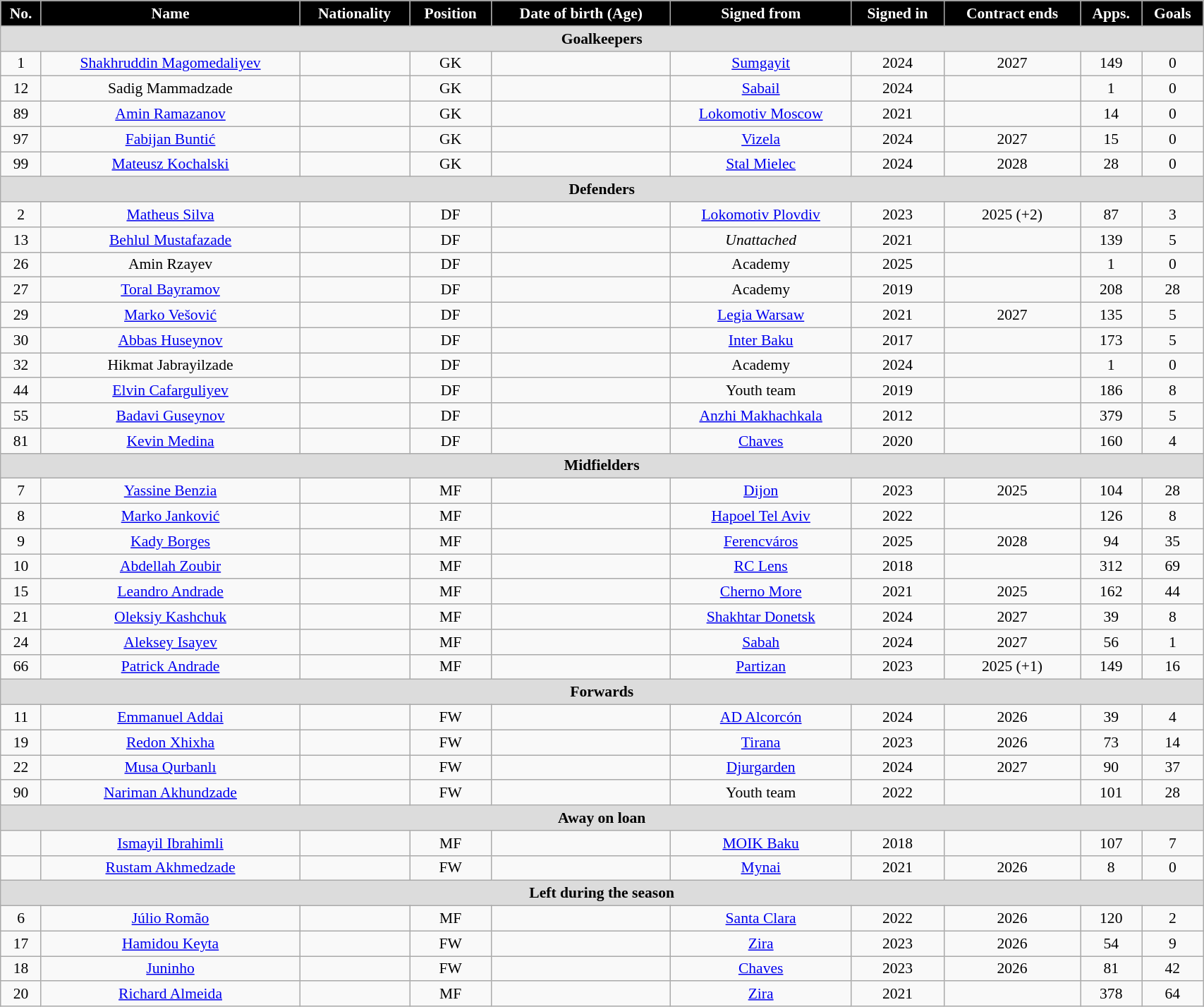<table class="wikitable"  style="text-align:center; font-size:90%; width:90%;">
<tr>
<th style="background:#000000; color:#fff; text-align:center;">No.</th>
<th style="background:#000000; color:#fff; text-align:center;">Name</th>
<th style="background:#000000; color:#fff; text-align:center;">Nationality</th>
<th style="background:#000000; color:#fff; text-align:center;">Position</th>
<th style="background:#000000; color:#fff; text-align:center;">Date of birth (Age)</th>
<th style="background:#000000; color:#fff; text-align:center;">Signed from</th>
<th style="background:#000000; color:#fff; text-align:center;">Signed in</th>
<th style="background:#000000; color:#fff; text-align:center;">Contract ends</th>
<th style="background:#000000; color:#fff; text-align:center;">Apps.</th>
<th style="background:#000000; color:#fff; text-align:center;">Goals</th>
</tr>
<tr>
<th colspan="11"  style="background:#dcdcdc; text-align:center;">Goalkeepers</th>
</tr>
<tr>
<td>1</td>
<td><a href='#'>Shakhruddin Magomedaliyev</a></td>
<td></td>
<td>GK</td>
<td></td>
<td><a href='#'>Sumgayit</a></td>
<td>2024</td>
<td>2027</td>
<td>149</td>
<td>0</td>
</tr>
<tr>
<td>12</td>
<td>Sadig Mammadzade</td>
<td></td>
<td>GK</td>
<td></td>
<td><a href='#'>Sabail</a></td>
<td>2024</td>
<td></td>
<td>1</td>
<td>0</td>
</tr>
<tr>
<td>89</td>
<td><a href='#'>Amin Ramazanov</a></td>
<td></td>
<td>GK</td>
<td></td>
<td><a href='#'>Lokomotiv Moscow</a></td>
<td>2021</td>
<td></td>
<td>14</td>
<td>0</td>
</tr>
<tr>
<td>97</td>
<td><a href='#'>Fabijan Buntić</a></td>
<td></td>
<td>GK</td>
<td></td>
<td><a href='#'>Vizela</a></td>
<td>2024</td>
<td>2027</td>
<td>15</td>
<td>0</td>
</tr>
<tr>
<td>99</td>
<td><a href='#'>Mateusz Kochalski</a></td>
<td></td>
<td>GK</td>
<td></td>
<td><a href='#'>Stal Mielec</a></td>
<td>2024</td>
<td>2028</td>
<td>28</td>
<td>0</td>
</tr>
<tr>
<th colspan="11"  style="background:#dcdcdc; text-align:center;">Defenders</th>
</tr>
<tr>
<td>2</td>
<td><a href='#'>Matheus Silva</a></td>
<td></td>
<td>DF</td>
<td></td>
<td><a href='#'>Lokomotiv Plovdiv</a></td>
<td>2023</td>
<td>2025 (+2)</td>
<td>87</td>
<td>3</td>
</tr>
<tr>
<td>13</td>
<td><a href='#'>Behlul Mustafazade</a></td>
<td></td>
<td>DF</td>
<td></td>
<td><em>Unattached</em></td>
<td>2021</td>
<td></td>
<td>139</td>
<td>5</td>
</tr>
<tr>
<td>26</td>
<td>Amin Rzayev</td>
<td></td>
<td>DF</td>
<td></td>
<td>Academy</td>
<td>2025</td>
<td></td>
<td>1</td>
<td>0</td>
</tr>
<tr>
<td>27</td>
<td><a href='#'>Toral Bayramov</a></td>
<td></td>
<td>DF</td>
<td></td>
<td>Academy</td>
<td>2019</td>
<td></td>
<td>208</td>
<td>28</td>
</tr>
<tr>
<td>29</td>
<td><a href='#'>Marko Vešović</a></td>
<td></td>
<td>DF</td>
<td></td>
<td><a href='#'>Legia Warsaw</a></td>
<td>2021</td>
<td>2027</td>
<td>135</td>
<td>5</td>
</tr>
<tr>
<td>30</td>
<td><a href='#'>Abbas Huseynov</a></td>
<td></td>
<td>DF</td>
<td></td>
<td><a href='#'>Inter Baku</a></td>
<td>2017</td>
<td></td>
<td>173</td>
<td>5</td>
</tr>
<tr>
<td>32</td>
<td>Hikmat Jabrayilzade</td>
<td></td>
<td>DF</td>
<td></td>
<td>Academy</td>
<td>2024</td>
<td></td>
<td>1</td>
<td>0</td>
</tr>
<tr>
<td>44</td>
<td><a href='#'>Elvin Cafarguliyev</a></td>
<td></td>
<td>DF</td>
<td></td>
<td>Youth team</td>
<td>2019</td>
<td></td>
<td>186</td>
<td>8</td>
</tr>
<tr>
<td>55</td>
<td><a href='#'>Badavi Guseynov</a></td>
<td></td>
<td>DF</td>
<td></td>
<td><a href='#'>Anzhi Makhachkala</a></td>
<td>2012</td>
<td></td>
<td>379</td>
<td>5</td>
</tr>
<tr>
<td>81</td>
<td><a href='#'>Kevin Medina</a></td>
<td></td>
<td>DF</td>
<td></td>
<td><a href='#'>Chaves</a></td>
<td>2020</td>
<td></td>
<td>160</td>
<td>4</td>
</tr>
<tr>
<th colspan="11"  style="background:#dcdcdc; text-align:center;">Midfielders</th>
</tr>
<tr>
<td>7</td>
<td><a href='#'>Yassine Benzia</a></td>
<td></td>
<td>MF</td>
<td></td>
<td><a href='#'>Dijon</a></td>
<td>2023</td>
<td>2025</td>
<td>104</td>
<td>28</td>
</tr>
<tr>
<td>8</td>
<td><a href='#'>Marko Janković</a></td>
<td></td>
<td>MF</td>
<td></td>
<td><a href='#'>Hapoel Tel Aviv</a></td>
<td>2022</td>
<td></td>
<td>126</td>
<td>8</td>
</tr>
<tr>
<td>9</td>
<td><a href='#'>Kady Borges</a></td>
<td></td>
<td>MF</td>
<td></td>
<td><a href='#'>Ferencváros</a></td>
<td>2025</td>
<td>2028</td>
<td>94</td>
<td>35</td>
</tr>
<tr>
<td>10</td>
<td><a href='#'>Abdellah Zoubir</a></td>
<td></td>
<td>MF</td>
<td></td>
<td><a href='#'>RC Lens</a></td>
<td>2018</td>
<td></td>
<td>312</td>
<td>69</td>
</tr>
<tr>
<td>15</td>
<td><a href='#'>Leandro Andrade</a></td>
<td></td>
<td>MF</td>
<td></td>
<td><a href='#'>Cherno More</a></td>
<td>2021</td>
<td>2025</td>
<td>162</td>
<td>44</td>
</tr>
<tr>
<td>21</td>
<td><a href='#'>Oleksiy Kashchuk</a></td>
<td></td>
<td>MF</td>
<td></td>
<td><a href='#'>Shakhtar Donetsk</a></td>
<td>2024</td>
<td>2027</td>
<td>39</td>
<td>8</td>
</tr>
<tr>
<td>24</td>
<td><a href='#'>Aleksey Isayev</a></td>
<td></td>
<td>MF</td>
<td></td>
<td><a href='#'>Sabah</a></td>
<td>2024</td>
<td>2027</td>
<td>56</td>
<td>1</td>
</tr>
<tr>
<td>66</td>
<td><a href='#'>Patrick Andrade</a></td>
<td></td>
<td>MF</td>
<td></td>
<td><a href='#'>Partizan</a></td>
<td>2023</td>
<td>2025 (+1)</td>
<td>149</td>
<td>16</td>
</tr>
<tr>
<th colspan="11"  style="background:#dcdcdc; text-align:center;">Forwards</th>
</tr>
<tr>
<td>11</td>
<td><a href='#'>Emmanuel Addai</a></td>
<td></td>
<td>FW</td>
<td></td>
<td><a href='#'>AD Alcorcón</a></td>
<td>2024</td>
<td>2026</td>
<td>39</td>
<td>4</td>
</tr>
<tr>
<td>19</td>
<td><a href='#'>Redon Xhixha</a></td>
<td></td>
<td>FW</td>
<td></td>
<td><a href='#'>Tirana</a></td>
<td>2023</td>
<td>2026</td>
<td>73</td>
<td>14</td>
</tr>
<tr>
<td>22</td>
<td><a href='#'>Musa Qurbanlı</a></td>
<td></td>
<td>FW</td>
<td></td>
<td><a href='#'>Djurgarden</a></td>
<td>2024</td>
<td>2027</td>
<td>90</td>
<td>37</td>
</tr>
<tr>
<td>90</td>
<td><a href='#'>Nariman Akhundzade</a></td>
<td></td>
<td>FW</td>
<td></td>
<td>Youth team</td>
<td>2022</td>
<td></td>
<td>101</td>
<td>28</td>
</tr>
<tr>
<th colspan="11"  style="background:#dcdcdc; text-align:center;">Away on loan</th>
</tr>
<tr>
<td></td>
<td><a href='#'>Ismayil Ibrahimli</a></td>
<td></td>
<td>MF</td>
<td></td>
<td><a href='#'>MOIK Baku</a></td>
<td>2018</td>
<td></td>
<td>107</td>
<td>7</td>
</tr>
<tr>
<td></td>
<td><a href='#'>Rustam Akhmedzade</a></td>
<td></td>
<td>FW</td>
<td></td>
<td><a href='#'>Mynai</a></td>
<td>2021</td>
<td>2026</td>
<td>8</td>
<td>0</td>
</tr>
<tr>
<th colspan="11"  style="background:#dcdcdc; text-align:center;">Left during the season</th>
</tr>
<tr>
<td>6</td>
<td><a href='#'>Júlio Romão</a></td>
<td></td>
<td>MF</td>
<td></td>
<td><a href='#'>Santa Clara</a></td>
<td>2022</td>
<td>2026</td>
<td>120</td>
<td>2</td>
</tr>
<tr>
<td>17</td>
<td><a href='#'>Hamidou Keyta</a></td>
<td></td>
<td>FW</td>
<td></td>
<td><a href='#'>Zira</a></td>
<td>2023</td>
<td>2026</td>
<td>54</td>
<td>9</td>
</tr>
<tr>
<td>18</td>
<td><a href='#'>Juninho</a></td>
<td></td>
<td>FW</td>
<td></td>
<td><a href='#'>Chaves</a></td>
<td>2023</td>
<td>2026</td>
<td>81</td>
<td>42</td>
</tr>
<tr>
<td>20</td>
<td><a href='#'>Richard Almeida</a></td>
<td></td>
<td>MF</td>
<td></td>
<td><a href='#'>Zira</a></td>
<td>2021</td>
<td></td>
<td>378</td>
<td>64</td>
</tr>
</table>
